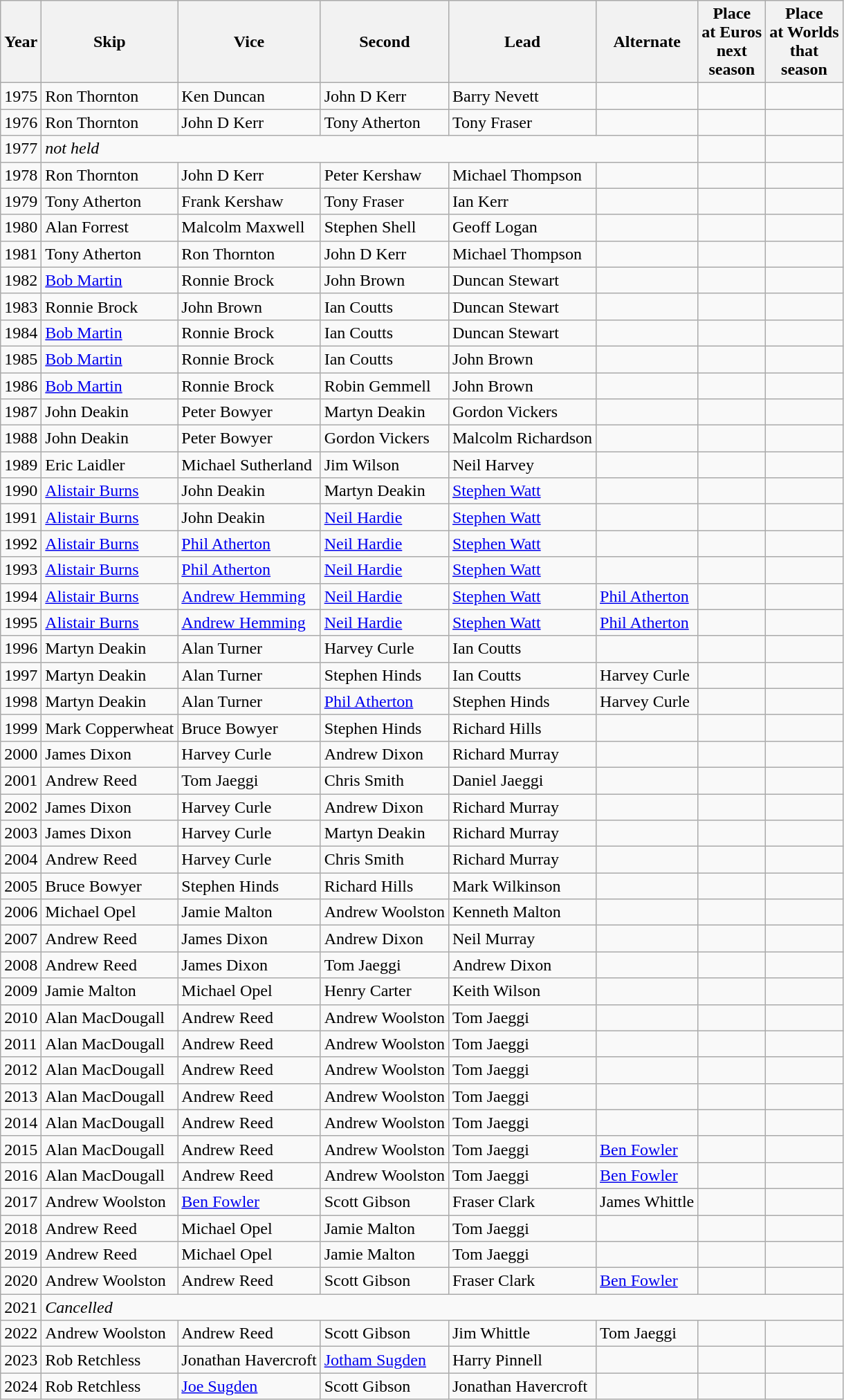<table class="wikitable">
<tr>
<th>Year</th>
<th>Skip</th>
<th>Vice</th>
<th>Second</th>
<th>Lead</th>
<th>Alternate</th>
<th>Place<br>at Euros<br>next<br>season</th>
<th>Place<br>at Worlds<br>that<br>season</th>
</tr>
<tr>
<td>1975</td>
<td>Ron Thornton</td>
<td>Ken Duncan</td>
<td>John D Kerr</td>
<td>Barry Nevett</td>
<td></td>
<td></td>
<td></td>
</tr>
<tr>
<td>1976</td>
<td>Ron Thornton</td>
<td>John D Kerr</td>
<td>Tony Atherton</td>
<td>Tony Fraser</td>
<td></td>
<td></td>
<td></td>
</tr>
<tr>
<td>1977</td>
<td colspan=5><em>not held</em></td>
<td></td>
<td></td>
</tr>
<tr>
<td>1978</td>
<td>Ron Thornton</td>
<td>John D Kerr</td>
<td>Peter Kershaw</td>
<td>Michael Thompson</td>
<td></td>
<td></td>
<td></td>
</tr>
<tr>
<td>1979</td>
<td>Tony Atherton</td>
<td>Frank Kershaw</td>
<td>Tony Fraser</td>
<td>Ian Kerr</td>
<td></td>
<td></td>
<td></td>
</tr>
<tr>
<td>1980</td>
<td>Alan Forrest</td>
<td>Malcolm Maxwell</td>
<td>Stephen Shell</td>
<td>Geoff Logan</td>
<td></td>
<td></td>
<td></td>
</tr>
<tr>
<td>1981</td>
<td>Tony Atherton</td>
<td>Ron Thornton</td>
<td>John D Kerr</td>
<td>Michael Thompson</td>
<td></td>
<td></td>
<td></td>
</tr>
<tr>
<td>1982</td>
<td><a href='#'>Bob Martin</a></td>
<td>Ronnie Brock</td>
<td>John Brown</td>
<td>Duncan Stewart</td>
<td></td>
<td></td>
<td></td>
</tr>
<tr>
<td>1983</td>
<td>Ronnie Brock</td>
<td>John Brown</td>
<td>Ian Coutts</td>
<td>Duncan Stewart</td>
<td></td>
<td></td>
<td></td>
</tr>
<tr>
<td>1984</td>
<td><a href='#'>Bob Martin</a></td>
<td>Ronnie Brock</td>
<td>Ian Coutts</td>
<td>Duncan Stewart</td>
<td></td>
<td></td>
<td></td>
</tr>
<tr>
<td>1985</td>
<td><a href='#'>Bob Martin</a></td>
<td>Ronnie Brock</td>
<td>Ian Coutts</td>
<td>John Brown</td>
<td></td>
<td></td>
<td></td>
</tr>
<tr>
<td>1986</td>
<td><a href='#'>Bob Martin</a></td>
<td>Ronnie Brock</td>
<td>Robin Gemmell</td>
<td>John Brown</td>
<td></td>
<td></td>
<td></td>
</tr>
<tr>
<td>1987</td>
<td>John Deakin</td>
<td>Peter Bowyer</td>
<td>Martyn Deakin</td>
<td>Gordon Vickers</td>
<td></td>
<td></td>
<td></td>
</tr>
<tr>
<td>1988</td>
<td>John Deakin</td>
<td>Peter Bowyer</td>
<td>Gordon Vickers</td>
<td>Malcolm Richardson</td>
<td></td>
<td></td>
<td></td>
</tr>
<tr>
<td>1989</td>
<td>Eric Laidler</td>
<td>Michael Sutherland</td>
<td>Jim Wilson</td>
<td>Neil Harvey</td>
<td></td>
<td></td>
<td></td>
</tr>
<tr>
<td>1990</td>
<td><a href='#'>Alistair Burns</a></td>
<td>John Deakin</td>
<td>Martyn Deakin</td>
<td><a href='#'>Stephen Watt</a></td>
<td></td>
<td></td>
<td></td>
</tr>
<tr>
<td>1991</td>
<td><a href='#'>Alistair Burns</a></td>
<td>John Deakin</td>
<td><a href='#'>Neil Hardie</a></td>
<td><a href='#'>Stephen Watt</a></td>
<td></td>
<td></td>
<td></td>
</tr>
<tr>
<td>1992</td>
<td><a href='#'>Alistair Burns</a></td>
<td><a href='#'>Phil Atherton</a></td>
<td><a href='#'>Neil Hardie</a></td>
<td><a href='#'>Stephen Watt</a></td>
<td></td>
<td></td>
<td></td>
</tr>
<tr>
<td>1993</td>
<td><a href='#'>Alistair Burns</a></td>
<td><a href='#'>Phil Atherton</a></td>
<td><a href='#'>Neil Hardie</a></td>
<td><a href='#'>Stephen Watt</a></td>
<td></td>
<td></td>
<td></td>
</tr>
<tr>
<td>1994</td>
<td><a href='#'>Alistair Burns</a></td>
<td><a href='#'>Andrew Hemming</a></td>
<td><a href='#'>Neil Hardie</a></td>
<td><a href='#'>Stephen Watt</a></td>
<td><a href='#'>Phil Atherton</a></td>
<td></td>
<td></td>
</tr>
<tr>
<td>1995</td>
<td><a href='#'>Alistair Burns</a></td>
<td><a href='#'>Andrew Hemming</a></td>
<td><a href='#'>Neil Hardie</a></td>
<td><a href='#'>Stephen Watt</a></td>
<td><a href='#'>Phil Atherton</a></td>
<td></td>
<td></td>
</tr>
<tr>
<td>1996</td>
<td>Martyn Deakin</td>
<td>Alan Turner</td>
<td>Harvey Curle</td>
<td>Ian Coutts</td>
<td></td>
<td></td>
<td></td>
</tr>
<tr>
<td>1997</td>
<td>Martyn Deakin</td>
<td>Alan Turner</td>
<td>Stephen Hinds</td>
<td>Ian Coutts</td>
<td>Harvey Curle</td>
<td></td>
<td></td>
</tr>
<tr>
<td>1998</td>
<td>Martyn Deakin</td>
<td>Alan Turner</td>
<td><a href='#'>Phil Atherton</a></td>
<td>Stephen Hinds</td>
<td>Harvey Curle</td>
<td></td>
<td></td>
</tr>
<tr>
<td>1999</td>
<td>Mark Copperwheat</td>
<td>Bruce Bowyer</td>
<td>Stephen Hinds</td>
<td>Richard Hills</td>
<td></td>
<td></td>
<td></td>
</tr>
<tr>
<td>2000</td>
<td>James Dixon</td>
<td>Harvey Curle</td>
<td>Andrew Dixon</td>
<td>Richard Murray</td>
<td></td>
<td></td>
<td></td>
</tr>
<tr>
<td>2001</td>
<td>Andrew Reed</td>
<td>Tom Jaeggi</td>
<td>Chris Smith</td>
<td>Daniel Jaeggi</td>
<td></td>
<td></td>
<td></td>
</tr>
<tr>
<td>2002</td>
<td>James Dixon</td>
<td>Harvey Curle</td>
<td>Andrew Dixon</td>
<td>Richard Murray</td>
<td></td>
<td></td>
<td></td>
</tr>
<tr>
<td>2003</td>
<td>James Dixon</td>
<td>Harvey Curle</td>
<td>Martyn Deakin</td>
<td>Richard Murray</td>
<td></td>
<td></td>
<td></td>
</tr>
<tr>
<td>2004</td>
<td>Andrew Reed</td>
<td>Harvey Curle</td>
<td>Chris Smith</td>
<td>Richard Murray</td>
<td></td>
<td></td>
<td></td>
</tr>
<tr>
<td>2005</td>
<td>Bruce Bowyer</td>
<td>Stephen Hinds</td>
<td>Richard Hills</td>
<td>Mark Wilkinson</td>
<td></td>
<td></td>
<td></td>
</tr>
<tr>
<td>2006</td>
<td>Michael Opel</td>
<td>Jamie Malton</td>
<td>Andrew Woolston</td>
<td>Kenneth Malton</td>
<td></td>
<td></td>
<td></td>
</tr>
<tr>
<td>2007</td>
<td>Andrew Reed</td>
<td>James Dixon</td>
<td>Andrew Dixon</td>
<td>Neil Murray</td>
<td></td>
<td></td>
<td></td>
</tr>
<tr>
<td>2008</td>
<td>Andrew Reed</td>
<td>James Dixon</td>
<td>Tom Jaeggi</td>
<td>Andrew Dixon</td>
<td></td>
<td></td>
<td></td>
</tr>
<tr>
<td>2009</td>
<td>Jamie Malton</td>
<td>Michael Opel</td>
<td>Henry Carter</td>
<td>Keith Wilson</td>
<td></td>
<td></td>
<td></td>
</tr>
<tr>
<td>2010</td>
<td>Alan MacDougall</td>
<td>Andrew Reed</td>
<td>Andrew Woolston</td>
<td>Tom Jaeggi</td>
<td></td>
<td></td>
<td></td>
</tr>
<tr>
<td>2011</td>
<td>Alan MacDougall</td>
<td>Andrew Reed</td>
<td>Andrew Woolston</td>
<td>Tom Jaeggi</td>
<td></td>
<td></td>
<td></td>
</tr>
<tr>
<td>2012</td>
<td>Alan MacDougall</td>
<td>Andrew Reed</td>
<td>Andrew Woolston</td>
<td>Tom Jaeggi</td>
<td></td>
<td></td>
<td></td>
</tr>
<tr>
<td>2013</td>
<td>Alan MacDougall</td>
<td>Andrew Reed</td>
<td>Andrew Woolston</td>
<td>Tom Jaeggi</td>
<td></td>
<td></td>
<td></td>
</tr>
<tr>
<td>2014</td>
<td>Alan MacDougall</td>
<td>Andrew Reed</td>
<td>Andrew Woolston</td>
<td>Tom Jaeggi</td>
<td></td>
<td></td>
<td></td>
</tr>
<tr>
<td>2015</td>
<td>Alan MacDougall</td>
<td>Andrew Reed</td>
<td>Andrew Woolston</td>
<td>Tom Jaeggi</td>
<td><a href='#'>Ben Fowler</a></td>
<td></td>
<td></td>
</tr>
<tr>
<td>2016</td>
<td>Alan MacDougall</td>
<td>Andrew Reed</td>
<td>Andrew Woolston</td>
<td>Tom Jaeggi</td>
<td><a href='#'>Ben Fowler</a></td>
<td></td>
<td></td>
</tr>
<tr>
<td>2017</td>
<td>Andrew Woolston</td>
<td><a href='#'>Ben Fowler</a></td>
<td>Scott Gibson</td>
<td>Fraser Clark</td>
<td>James Whittle</td>
<td></td>
<td></td>
</tr>
<tr>
<td>2018</td>
<td>Andrew Reed</td>
<td>Michael Opel</td>
<td>Jamie Malton</td>
<td>Tom Jaeggi</td>
<td></td>
<td></td>
<td></td>
</tr>
<tr>
<td>2019</td>
<td>Andrew Reed</td>
<td>Michael Opel</td>
<td>Jamie Malton</td>
<td>Tom Jaeggi</td>
<td></td>
<td></td>
<td></td>
</tr>
<tr>
<td>2020</td>
<td>Andrew Woolston</td>
<td>Andrew Reed</td>
<td>Scott Gibson</td>
<td>Fraser Clark</td>
<td><a href='#'>Ben Fowler</a></td>
<td></td>
<td></td>
</tr>
<tr>
<td>2021</td>
<td colspan="7"><em>Cancelled</em></td>
</tr>
<tr>
<td>2022</td>
<td>Andrew Woolston</td>
<td>Andrew Reed</td>
<td>Scott Gibson</td>
<td>Jim Whittle</td>
<td>Tom Jaeggi</td>
<td></td>
<td></td>
</tr>
<tr>
<td>2023</td>
<td>Rob Retchless</td>
<td>Jonathan Havercroft</td>
<td><a href='#'>Jotham Sugden</a></td>
<td>Harry Pinnell</td>
<td></td>
<td></td>
<td></td>
</tr>
<tr>
<td>2024</td>
<td>Rob Retchless</td>
<td><a href='#'>Joe Sugden</a></td>
<td>Scott Gibson</td>
<td>Jonathan Havercroft</td>
<td></td>
<td></td>
<td></td>
</tr>
</table>
